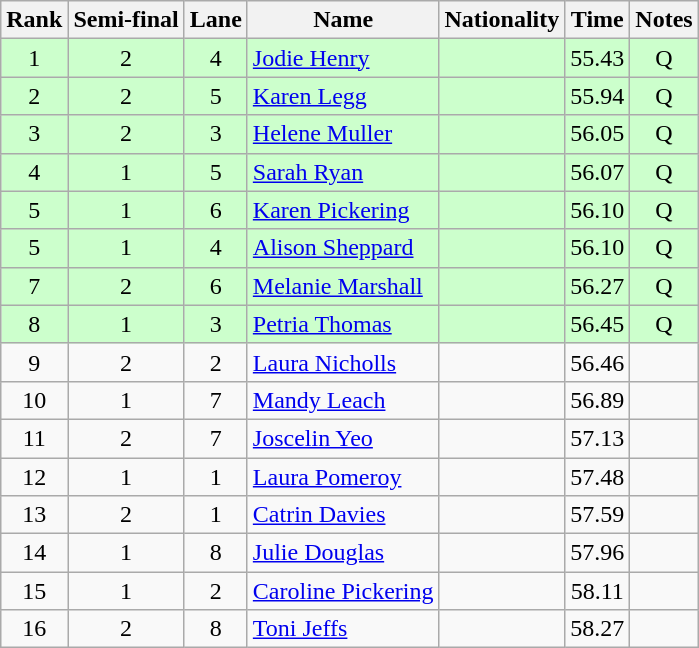<table class="wikitable sortable" style="text-align:center">
<tr>
<th>Rank</th>
<th>Semi-final</th>
<th>Lane</th>
<th>Name</th>
<th>Nationality</th>
<th>Time</th>
<th>Notes</th>
</tr>
<tr bgcolor=ccffcc>
<td>1</td>
<td>2</td>
<td>4</td>
<td align=left><a href='#'>Jodie Henry</a></td>
<td align=left></td>
<td>55.43</td>
<td>Q</td>
</tr>
<tr bgcolor=ccffcc>
<td>2</td>
<td>2</td>
<td>5</td>
<td align=left><a href='#'>Karen Legg</a></td>
<td align=left></td>
<td>55.94</td>
<td>Q</td>
</tr>
<tr bgcolor=ccffcc>
<td>3</td>
<td>2</td>
<td>3</td>
<td align=left><a href='#'>Helene Muller</a></td>
<td align=left></td>
<td>56.05</td>
<td>Q</td>
</tr>
<tr bgcolor=ccffcc>
<td>4</td>
<td>1</td>
<td>5</td>
<td align=left><a href='#'>Sarah Ryan</a></td>
<td align=left></td>
<td>56.07</td>
<td>Q</td>
</tr>
<tr bgcolor=ccffcc>
<td>5</td>
<td>1</td>
<td>6</td>
<td align=left><a href='#'>Karen Pickering</a></td>
<td align=left></td>
<td>56.10</td>
<td>Q</td>
</tr>
<tr bgcolor=ccffcc>
<td>5</td>
<td>1</td>
<td>4</td>
<td align=left><a href='#'>Alison Sheppard</a></td>
<td align=left></td>
<td>56.10</td>
<td>Q</td>
</tr>
<tr bgcolor=ccffcc>
<td>7</td>
<td>2</td>
<td>6</td>
<td align=left><a href='#'>Melanie Marshall</a></td>
<td align=left></td>
<td>56.27</td>
<td>Q</td>
</tr>
<tr bgcolor=ccffcc>
<td>8</td>
<td>1</td>
<td>3</td>
<td align=left><a href='#'>Petria Thomas</a></td>
<td align=left></td>
<td>56.45</td>
<td>Q</td>
</tr>
<tr>
<td>9</td>
<td>2</td>
<td>2</td>
<td align=left><a href='#'>Laura Nicholls</a></td>
<td align=left></td>
<td>56.46</td>
<td></td>
</tr>
<tr>
<td>10</td>
<td>1</td>
<td>7</td>
<td align=left><a href='#'>Mandy Leach</a></td>
<td align=left></td>
<td>56.89</td>
<td></td>
</tr>
<tr>
<td>11</td>
<td>2</td>
<td>7</td>
<td align=left><a href='#'>Joscelin Yeo</a></td>
<td align=left></td>
<td>57.13</td>
<td></td>
</tr>
<tr>
<td>12</td>
<td>1</td>
<td>1</td>
<td align=left><a href='#'>Laura Pomeroy</a></td>
<td align=left></td>
<td>57.48</td>
<td></td>
</tr>
<tr>
<td>13</td>
<td>2</td>
<td>1</td>
<td align=left><a href='#'>Catrin Davies</a></td>
<td align=left></td>
<td>57.59</td>
<td></td>
</tr>
<tr>
<td>14</td>
<td>1</td>
<td>8</td>
<td align=left><a href='#'>Julie Douglas</a></td>
<td align=left></td>
<td>57.96</td>
<td></td>
</tr>
<tr>
<td>15</td>
<td>1</td>
<td>2</td>
<td align=left><a href='#'>Caroline Pickering</a></td>
<td align=left></td>
<td>58.11</td>
<td></td>
</tr>
<tr>
<td>16</td>
<td>2</td>
<td>8</td>
<td align=left><a href='#'>Toni Jeffs</a></td>
<td align=left></td>
<td>58.27</td>
<td></td>
</tr>
</table>
